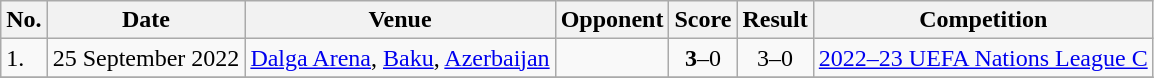<table class="wikitable">
<tr>
<th>No.</th>
<th>Date</th>
<th>Venue</th>
<th>Opponent</th>
<th>Score</th>
<th>Result</th>
<th>Competition</th>
</tr>
<tr>
<td>1.</td>
<td>25 September 2022</td>
<td><a href='#'>Dalga Arena</a>, <a href='#'>Baku</a>, <a href='#'>Azerbaijan</a></td>
<td></td>
<td align=center><strong>3</strong>–0</td>
<td align=center>3–0</td>
<td><a href='#'>2022–23 UEFA Nations League C</a></td>
</tr>
<tr>
</tr>
</table>
